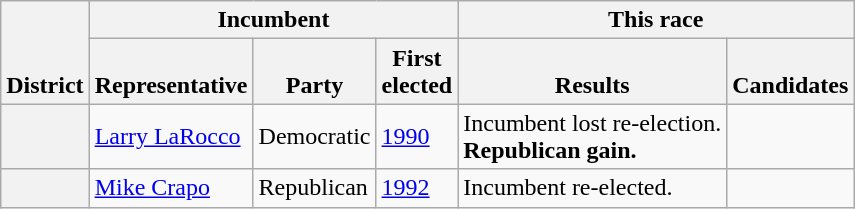<table class=wikitable>
<tr valign=bottom>
<th rowspan=2>District</th>
<th colspan=3>Incumbent</th>
<th colspan=2>This race</th>
</tr>
<tr valign=bottom>
<th>Representative</th>
<th>Party</th>
<th>First<br>elected</th>
<th>Results</th>
<th>Candidates</th>
</tr>
<tr>
<th></th>
<td><a href='#'>Larry LaRocco</a></td>
<td>Democratic</td>
<td><a href='#'>1990</a></td>
<td>Incumbent lost re-election.<br><strong>Republican gain.</strong></td>
<td nowrap></td>
</tr>
<tr>
<th></th>
<td><a href='#'>Mike Crapo</a></td>
<td>Republican</td>
<td><a href='#'>1992</a></td>
<td>Incumbent re-elected.</td>
<td nowrap></td>
</tr>
</table>
